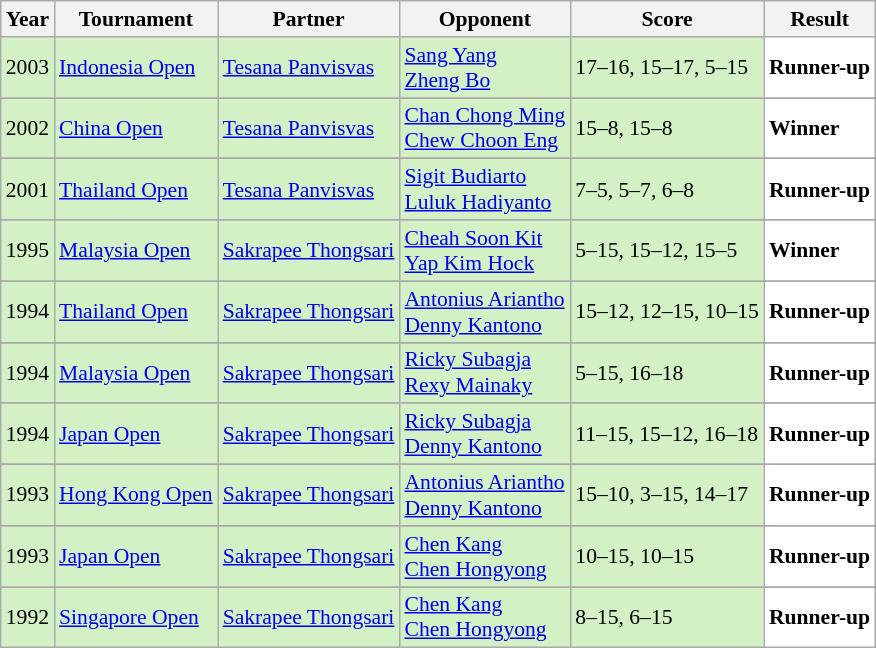<table class="sortable wikitable" style="font-size: 90%;">
<tr>
<th>Year</th>
<th>Tournament</th>
<th>Partner</th>
<th>Opponent</th>
<th>Score</th>
<th>Result</th>
</tr>
<tr style="background:#D4F1C5">
<td align="center">2003</td>
<td align="left"><a href='#'>Indonesia Open</a></td>
<td align="left"> <a href='#'>Tesana Panvisvas</a></td>
<td align="left"> <a href='#'>Sang Yang</a> <br>  <a href='#'>Zheng Bo</a></td>
<td align="left">17–16, 15–17, 5–15</td>
<td style="text-align:left; background:white"> <strong>Runner-up</strong></td>
</tr>
<tr>
</tr>
<tr style="background:#D4F1C5">
<td align="center">2002</td>
<td align="left"><a href='#'>China Open</a></td>
<td align="left"> <a href='#'>Tesana Panvisvas</a></td>
<td align="left"> <a href='#'>Chan Chong Ming</a> <br>  <a href='#'>Chew Choon Eng</a></td>
<td align="left">15–8, 15–8</td>
<td style="text-align:left; background:white"> <strong>Winner</strong></td>
</tr>
<tr>
</tr>
<tr style="background:#D4F1C5">
<td align="center">2001</td>
<td align="left"><a href='#'>Thailand Open</a></td>
<td align="left"> <a href='#'>Tesana Panvisvas</a></td>
<td align="left"> <a href='#'>Sigit Budiarto</a> <br>  <a href='#'>Luluk Hadiyanto</a></td>
<td align="left">7–5, 5–7, 6–8</td>
<td style="text-align:left; background:white"> <strong>Runner-up</strong></td>
</tr>
<tr>
</tr>
<tr style="background:#D4F1C5">
<td align="center">1995</td>
<td align="left"><a href='#'>Malaysia Open</a></td>
<td align="left"> <a href='#'>Sakrapee Thongsari</a></td>
<td align="left"> <a href='#'>Cheah Soon Kit</a> <br>  <a href='#'>Yap Kim Hock</a></td>
<td align="left">5–15, 15–12, 15–5</td>
<td style="text-align:left; background:white"> <strong>Winner</strong></td>
</tr>
<tr>
</tr>
<tr style="background:#D4F1C5">
<td align="center">1994</td>
<td align="left"><a href='#'>Thailand Open</a></td>
<td align="left"> <a href='#'>Sakrapee Thongsari</a></td>
<td align="left"> <a href='#'>Antonius Ariantho</a> <br>  <a href='#'>Denny Kantono</a></td>
<td align="left">15–12, 12–15, 10–15</td>
<td style="text-align:left; background:white"> <strong>Runner-up</strong></td>
</tr>
<tr>
</tr>
<tr style="background:#D4F1C5">
<td align="center">1994</td>
<td align="left"><a href='#'>Malaysia Open</a></td>
<td align="left"> <a href='#'>Sakrapee Thongsari</a></td>
<td align="left"> <a href='#'>Ricky Subagja</a> <br>  <a href='#'>Rexy Mainaky</a></td>
<td align="left">5–15, 16–18</td>
<td style="text-align:left; background:white"> <strong>Runner-up</strong></td>
</tr>
<tr>
</tr>
<tr style="background:#D4F1C5">
<td align="center">1994</td>
<td align="left"><a href='#'>Japan Open</a></td>
<td align="left"> <a href='#'>Sakrapee Thongsari</a></td>
<td align="left"> <a href='#'>Ricky Subagja</a> <br>  <a href='#'>Denny Kantono</a></td>
<td align="left">11–15, 15–12, 16–18</td>
<td style="text-align:left; background:white"> <strong>Runner-up</strong></td>
</tr>
<tr>
</tr>
<tr style="background:#D4F1C5">
<td align="center">1993</td>
<td align="left"><a href='#'>Hong Kong Open</a></td>
<td align="left"> <a href='#'>Sakrapee Thongsari</a></td>
<td align="left"> <a href='#'>Antonius Ariantho</a> <br>  <a href='#'>Denny Kantono</a></td>
<td align="left">15–10, 3–15, 14–17</td>
<td style="text-align:left; background:white"> <strong>Runner-up</strong></td>
</tr>
<tr>
</tr>
<tr style="background:#D4F1C5">
<td align="center">1993</td>
<td align="left"><a href='#'>Japan Open</a></td>
<td align="left"> <a href='#'>Sakrapee Thongsari</a></td>
<td align="left"> <a href='#'>Chen Kang</a> <br>  <a href='#'>Chen Hongyong</a></td>
<td align="left">10–15, 10–15</td>
<td style="text-align:left; background:white"> <strong>Runner-up</strong></td>
</tr>
<tr>
</tr>
<tr style="background:#D4F1C5">
<td align="center">1992</td>
<td align="left"><a href='#'>Singapore Open</a></td>
<td align="left"> <a href='#'>Sakrapee Thongsari</a></td>
<td align="left"> <a href='#'>Chen Kang</a> <br>  <a href='#'>Chen Hongyong</a></td>
<td align="left">8–15, 6–15</td>
<td style="text-align:left; background:white"> <strong>Runner-up</strong></td>
</tr>
</table>
